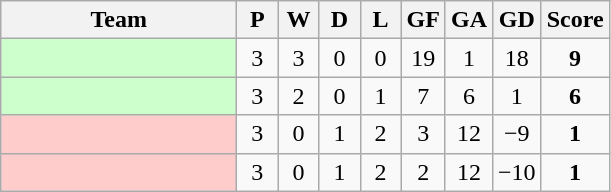<table class="wikitable" style="text-align:center;">
<tr>
<th width=150>Team</th>
<th width=20>P</th>
<th width=20>W</th>
<th width=20>D</th>
<th width=20>L</th>
<th width=20>GF</th>
<th width=20>GA</th>
<th width=20>GD</th>
<th width=20>Score</th>
</tr>
<tr>
<td align="left" bgcolor="#ccffcc"></td>
<td>3</td>
<td>3</td>
<td>0</td>
<td>0</td>
<td>19</td>
<td>1</td>
<td>18</td>
<td><strong>9</strong></td>
</tr>
<tr>
<td align="left" bgcolor="#ccffcc"></td>
<td>3</td>
<td>2</td>
<td>0</td>
<td>1</td>
<td>7</td>
<td>6</td>
<td>1</td>
<td><strong>6</strong></td>
</tr>
<tr>
<td align="left" bgcolor="#ffcccc"></td>
<td>3</td>
<td>0</td>
<td>1</td>
<td>2</td>
<td>3</td>
<td>12</td>
<td>−9</td>
<td><strong>1</strong></td>
</tr>
<tr>
<td align="left" bgcolor="#ffcccc"></td>
<td>3</td>
<td>0</td>
<td>1</td>
<td>2</td>
<td>2</td>
<td>12</td>
<td>−10</td>
<td><strong>1</strong></td>
</tr>
</table>
